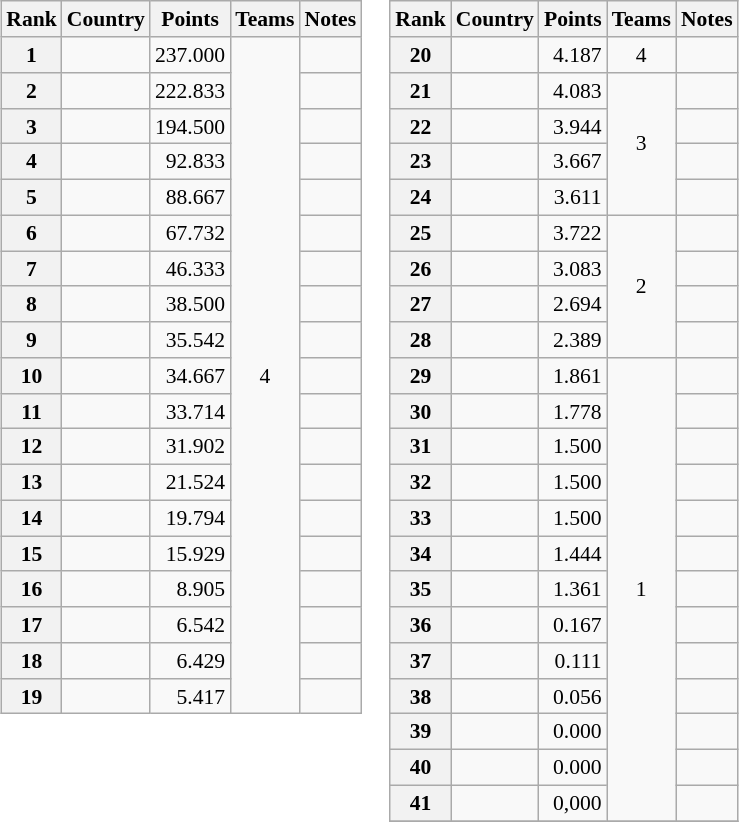<table>
<tr valign=top style="font-size:90%">
<td><br><table class="wikitable">
<tr>
<th>Rank</th>
<th>Country</th>
<th>Points</th>
<th>Teams</th>
<th>Notes</th>
</tr>
<tr>
<th>1</th>
<td></td>
<td align=right>237.000</td>
<td align=center rowspan=19>4</td>
<td></td>
</tr>
<tr>
<th>2</th>
<td></td>
<td align="right">222.833</td>
<td></td>
</tr>
<tr>
<th>3</th>
<td></td>
<td align="right">194.500</td>
<td></td>
</tr>
<tr>
<th>4</th>
<td></td>
<td align=right>92.833</td>
<td></td>
</tr>
<tr>
<th>5</th>
<td></td>
<td align=right>88.667</td>
<td></td>
</tr>
<tr>
<th>6</th>
<td></td>
<td align=right>67.732</td>
<td></td>
</tr>
<tr>
<th>7</th>
<td></td>
<td align="right">46.333</td>
<td></td>
</tr>
<tr>
<th>8</th>
<td></td>
<td align="right">38.500</td>
<td></td>
</tr>
<tr>
<th>9</th>
<td></td>
<td align=right>35.542</td>
<td></td>
</tr>
<tr>
<th>10</th>
<td></td>
<td align=right>34.667</td>
<td></td>
</tr>
<tr>
<th>11</th>
<td></td>
<td align="right">33.714</td>
<td></td>
</tr>
<tr>
<th>12</th>
<td></td>
<td align="right">31.902</td>
<td></td>
</tr>
<tr>
<th>13</th>
<td></td>
<td align="right">21.524</td>
<td></td>
</tr>
<tr>
<th>14</th>
<td></td>
<td align="right">19.794</td>
<td></td>
</tr>
<tr>
<th>15</th>
<td></td>
<td align="right">15.929</td>
<td></td>
</tr>
<tr>
<th>16</th>
<td></td>
<td align="right">8.905</td>
<td></td>
</tr>
<tr>
<th>17</th>
<td></td>
<td align="right">6.542</td>
<td></td>
</tr>
<tr>
<th>18</th>
<td></td>
<td align="right">6.429</td>
<td></td>
</tr>
<tr>
<th>19</th>
<td></td>
<td align=right>5.417</td>
<td></td>
</tr>
</table>
</td>
<td><br><table class="wikitable">
<tr>
<th>Rank</th>
<th>Country</th>
<th>Points</th>
<th>Teams</th>
<th>Notes</th>
</tr>
<tr>
<th>20</th>
<td></td>
<td align=right>4.187</td>
<td align=center rowspan=1>4</td>
<td></td>
</tr>
<tr>
<th>21</th>
<td></td>
<td align=right>4.083</td>
<td align=center rowspan=4>3</td>
<td></td>
</tr>
<tr>
<th>22</th>
<td></td>
<td align=right>3.944</td>
<td></td>
</tr>
<tr>
<th>23</th>
<td></td>
<td align="right">3.667</td>
<td></td>
</tr>
<tr>
<th>24</th>
<td></td>
<td align="right">3.611</td>
<td></td>
</tr>
<tr>
<th>25</th>
<td></td>
<td align=right>3.722</td>
<td align=center rowspan=4>2</td>
<td></td>
</tr>
<tr>
<th>26</th>
<td></td>
<td align="right">3.083</td>
<td></td>
</tr>
<tr>
<th>27</th>
<td></td>
<td align="right">2.694</td>
<td></td>
</tr>
<tr>
<th>28</th>
<td></td>
<td align=right>2.389</td>
<td></td>
</tr>
<tr>
<th>29</th>
<td></td>
<td align=right>1.861</td>
<td align=center rowspan=13>1</td>
<td></td>
</tr>
<tr>
<th>30</th>
<td></td>
<td align="right">1.778</td>
<td></td>
</tr>
<tr>
<th>31</th>
<td></td>
<td align="right">1.500</td>
<td></td>
</tr>
<tr>
<th>32</th>
<td></td>
<td align="right">1.500</td>
<td></td>
</tr>
<tr>
<th>33</th>
<td></td>
<td align="right">1.500</td>
<td></td>
</tr>
<tr>
<th>34</th>
<td></td>
<td align="right">1.444</td>
<td></td>
</tr>
<tr>
<th>35</th>
<td></td>
<td align=right>1.361</td>
<td></td>
</tr>
<tr>
<th>36</th>
<td></td>
<td align="right">0.167</td>
<td></td>
</tr>
<tr>
<th>37</th>
<td></td>
<td align="right">0.111</td>
<td></td>
</tr>
<tr>
<th>38</th>
<td></td>
<td align="right">0.056</td>
<td></td>
</tr>
<tr>
<th>39</th>
<td></td>
<td align="right">0.000</td>
<td></td>
</tr>
<tr>
<th>40</th>
<td></td>
<td align="right">0.000</td>
<td></td>
</tr>
<tr>
<th>41</th>
<td></td>
<td align="right">0,000</td>
<td></td>
</tr>
<tr>
</tr>
</table>
</td>
</tr>
</table>
